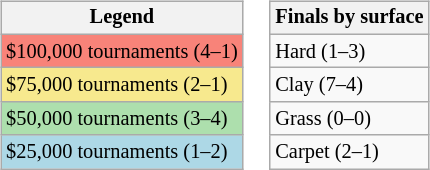<table>
<tr valign=top>
<td><br><table class=wikitable style="font-size:85%">
<tr>
<th>Legend</th>
</tr>
<tr style=background:#f88379>
<td>$100,000 tournaments (4–1)</td>
</tr>
<tr style=background:#f7e98e>
<td>$75,000 tournaments (2–1)</td>
</tr>
<tr style=background:#addfad>
<td>$50,000 tournaments (3–4)</td>
</tr>
<tr style=background:lightblue>
<td>$25,000 tournaments (1–2)</td>
</tr>
</table>
</td>
<td><br><table class=wikitable style="font-size:85%">
<tr>
<th>Finals by surface</th>
</tr>
<tr>
<td>Hard (1–3)</td>
</tr>
<tr>
<td>Clay (7–4)</td>
</tr>
<tr>
<td>Grass (0–0)</td>
</tr>
<tr>
<td>Carpet (2–1)</td>
</tr>
</table>
</td>
</tr>
</table>
